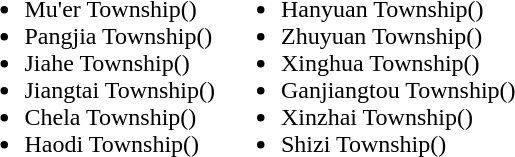<table>
<tr>
<td valign="top"><br><ul><li>Mu'er Township()</li><li>Pangjia Township()</li><li>Jiahe Township()</li><li>Jiangtai Township()</li><li>Chela Township()</li><li>Haodi Township()</li></ul></td>
<td valign="top"><br><ul><li>Hanyuan Township()</li><li>Zhuyuan Township()</li><li>Xinghua Township()</li><li>Ganjiangtou Township()</li><li>Xinzhai Township()</li><li>Shizi Township()</li></ul></td>
</tr>
</table>
